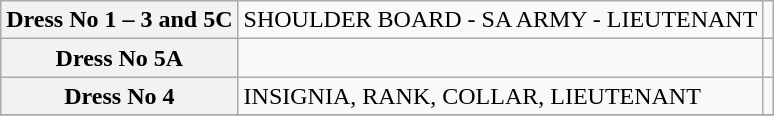<table class=wikitable style="text-align: left;">
<tr>
<th>Dress No 1 – 3 and 5C</th>
<td>SHOULDER BOARD - SA ARMY - LIEUTENANT</td>
<td></td>
</tr>
<tr>
<th>Dress No 5A</th>
<td></td>
<td></td>
</tr>
<tr>
<th>Dress No 4</th>
<td>INSIGNIA, RANK, COLLAR, LIEUTENANT</td>
<td></td>
</tr>
<tr>
</tr>
</table>
